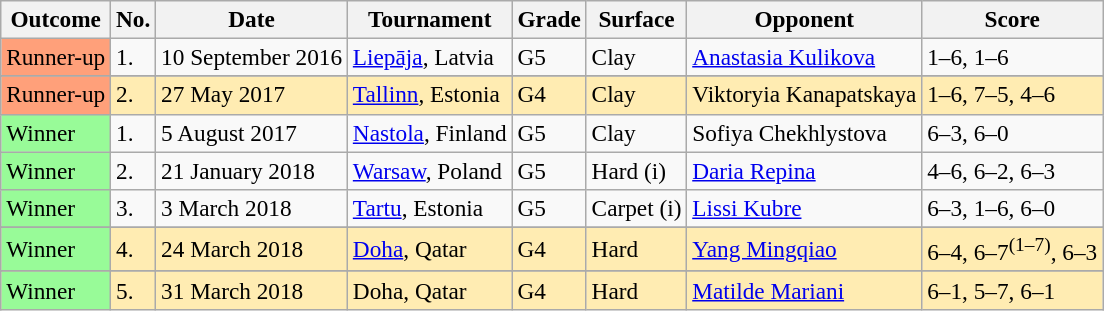<table class="sortable wikitable" style=font-size:97%>
<tr>
<th>Outcome</th>
<th>No.</th>
<th>Date</th>
<th>Tournament</th>
<th>Grade</th>
<th>Surface</th>
<th>Opponent</th>
<th>Score</th>
</tr>
<tr>
<td style="background:#ffa07a;">Runner-up</td>
<td>1.</td>
<td>10 September 2016</td>
<td><a href='#'>Liepāja</a>, Latvia</td>
<td>G5</td>
<td>Clay</td>
<td> <a href='#'>Anastasia Kulikova</a></td>
<td>1–6, 1–6</td>
</tr>
<tr>
</tr>
<tr style="background:#ffecb2">
<td style="background:#ffa07a;">Runner-up</td>
<td>2.</td>
<td>27 May 2017</td>
<td><a href='#'>Tallinn</a>, Estonia</td>
<td>G4</td>
<td>Clay</td>
<td> Viktoryia Kanapatskaya</td>
<td>1–6, 7–5, 4–6</td>
</tr>
<tr>
<td style="background:#98FB98">Winner</td>
<td>1.</td>
<td>5 August 2017</td>
<td><a href='#'>Nastola</a>, Finland</td>
<td>G5</td>
<td>Clay</td>
<td> Sofiya Chekhlystova</td>
<td>6–3, 6–0</td>
</tr>
<tr>
<td style="background:#98FB98">Winner</td>
<td>2.</td>
<td>21 January 2018</td>
<td><a href='#'>Warsaw</a>, Poland</td>
<td>G5</td>
<td>Hard (i)</td>
<td> <a href='#'>Daria Repina</a></td>
<td>4–6, 6–2, 6–3</td>
</tr>
<tr>
<td style="background:#98FB98">Winner</td>
<td>3.</td>
<td>3 March 2018</td>
<td><a href='#'>Tartu</a>, Estonia</td>
<td>G5</td>
<td>Carpet (i)</td>
<td> <a href='#'>Lissi Kubre</a></td>
<td>6–3, 1–6, 6–0</td>
</tr>
<tr>
</tr>
<tr style="background:#ffecb2">
<td style="background:#98FB98">Winner</td>
<td>4.</td>
<td>24 March 2018</td>
<td><a href='#'>Doha</a>, Qatar</td>
<td>G4</td>
<td>Hard</td>
<td> <a href='#'>Yang Mingqiao</a></td>
<td>6–4, 6–7<sup>(1–7)</sup>, 6–3</td>
</tr>
<tr>
</tr>
<tr style="background:#ffecb2">
<td style="background:#98FB98">Winner</td>
<td>5.</td>
<td>31 March 2018</td>
<td>Doha, Qatar</td>
<td>G4</td>
<td>Hard</td>
<td> <a href='#'>Matilde Mariani</a></td>
<td>6–1, 5–7, 6–1</td>
</tr>
</table>
